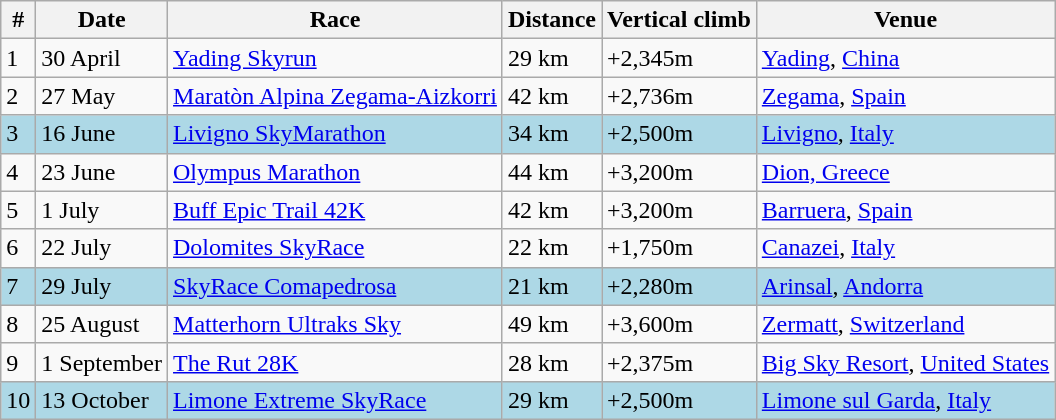<table class="wikitable" width= style="font-size:90%; text-align:left;">
<tr>
<th>#</th>
<th>Date</th>
<th>Race</th>
<th>Distance</th>
<th>Vertical climb</th>
<th>Venue</th>
</tr>
<tr>
<td>1</td>
<td>30 April</td>
<td><a href='#'>Yading Skyrun</a></td>
<td>29 km</td>
<td>+2,345m</td>
<td> <a href='#'>Yading</a>, <a href='#'>China</a></td>
</tr>
<tr>
<td>2</td>
<td>27 May</td>
<td><a href='#'>Maratòn Alpina Zegama-Aizkorri</a></td>
<td>42 km</td>
<td>+2,736m</td>
<td> <a href='#'>Zegama</a>, <a href='#'>Spain</a></td>
</tr>
<tr bgcolor=lightblue>
<td>3</td>
<td>16 June</td>
<td><a href='#'>Livigno SkyMarathon</a></td>
<td>34 km</td>
<td>+2,500m</td>
<td> <a href='#'>Livigno</a>, <a href='#'>Italy</a></td>
</tr>
<tr>
<td>4</td>
<td>23 June</td>
<td><a href='#'>Olympus Marathon</a></td>
<td>44 km</td>
<td>+3,200m</td>
<td> <a href='#'>Dion, Greece</a></td>
</tr>
<tr>
<td>5</td>
<td>1 July</td>
<td><a href='#'>Buff Epic Trail 42K</a></td>
<td>42 km</td>
<td>+3,200m</td>
<td> <a href='#'>Barruera</a>, <a href='#'>Spain</a></td>
</tr>
<tr>
<td>6</td>
<td>22 July</td>
<td><a href='#'>Dolomites SkyRace</a></td>
<td>22 km</td>
<td>+1,750m</td>
<td> <a href='#'>Canazei</a>, <a href='#'>Italy</a></td>
</tr>
<tr bgcolor=lightblue>
<td>7</td>
<td>29 July</td>
<td><a href='#'>SkyRace Comapedrosa</a></td>
<td>21 km</td>
<td>+2,280m</td>
<td> <a href='#'>Arinsal</a>, <a href='#'>Andorra</a></td>
</tr>
<tr>
<td>8</td>
<td>25 August</td>
<td><a href='#'>Matterhorn Ultraks Sky</a></td>
<td>49 km</td>
<td>+3,600m</td>
<td> <a href='#'>Zermatt</a>, <a href='#'>Switzerland</a></td>
</tr>
<tr>
<td>9</td>
<td>1 September</td>
<td><a href='#'>The Rut 28K</a></td>
<td>28 km</td>
<td>+2,375m</td>
<td> <a href='#'>Big Sky Resort</a>, <a href='#'>United States</a></td>
</tr>
<tr bgcolor=lightblue>
<td>10</td>
<td>13 October</td>
<td><a href='#'>Limone Extreme SkyRace</a></td>
<td>29 km</td>
<td>+2,500m</td>
<td> <a href='#'>Limone sul Garda</a>, <a href='#'>Italy</a></td>
</tr>
</table>
